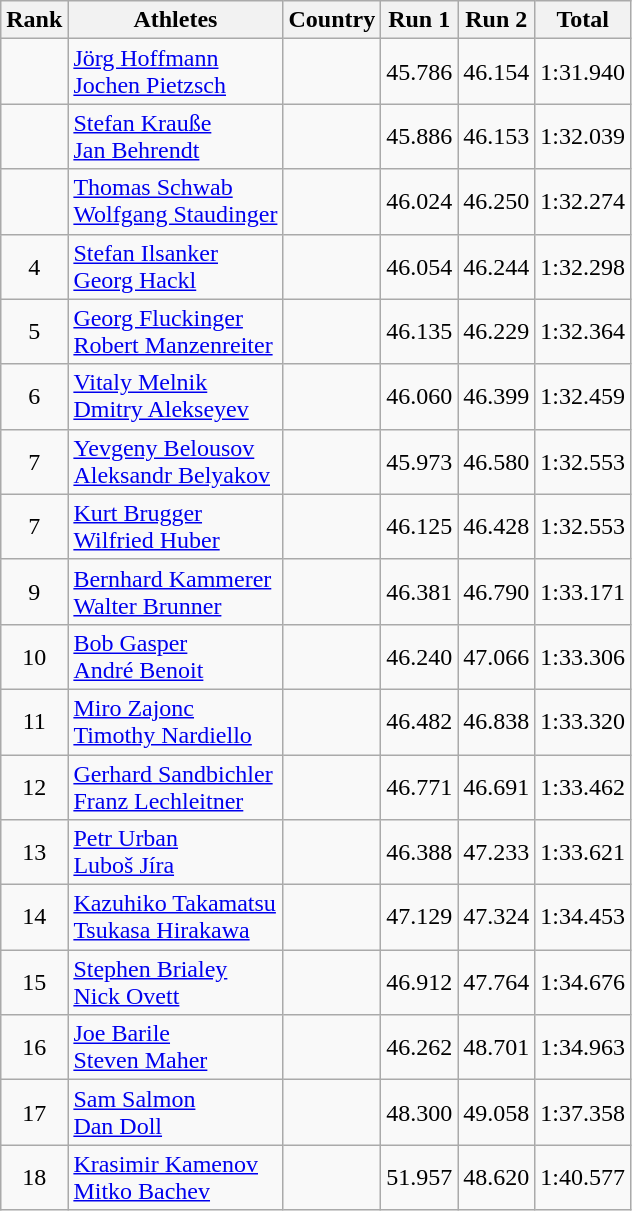<table class="wikitable sortable" style="text-align:center">
<tr>
<th>Rank</th>
<th>Athletes</th>
<th>Country</th>
<th>Run 1</th>
<th>Run 2</th>
<th>Total</th>
</tr>
<tr>
<td></td>
<td align=left><a href='#'>Jörg Hoffmann</a> <br> <a href='#'>Jochen Pietzsch</a></td>
<td align=left></td>
<td>45.786</td>
<td>46.154</td>
<td>1:31.940</td>
</tr>
<tr>
<td></td>
<td align=left><a href='#'>Stefan Krauße</a> <br> <a href='#'>Jan Behrendt</a></td>
<td align=left></td>
<td>45.886</td>
<td>46.153</td>
<td>1:32.039</td>
</tr>
<tr>
<td></td>
<td align=left><a href='#'>Thomas Schwab</a> <br> <a href='#'>Wolfgang Staudinger</a></td>
<td align=left></td>
<td>46.024</td>
<td>46.250</td>
<td>1:32.274</td>
</tr>
<tr>
<td>4</td>
<td align=left><a href='#'>Stefan Ilsanker</a> <br> <a href='#'>Georg Hackl</a></td>
<td align=left></td>
<td>46.054</td>
<td>46.244</td>
<td>1:32.298</td>
</tr>
<tr>
<td>5</td>
<td align=left><a href='#'>Georg Fluckinger</a> <br> <a href='#'>Robert Manzenreiter</a></td>
<td align=left></td>
<td>46.135</td>
<td>46.229</td>
<td>1:32.364</td>
</tr>
<tr>
<td>6</td>
<td align=left><a href='#'>Vitaly Melnik</a> <br> <a href='#'>Dmitry Alekseyev</a></td>
<td align=left></td>
<td>46.060</td>
<td>46.399</td>
<td>1:32.459</td>
</tr>
<tr>
<td>7</td>
<td align=left><a href='#'>Yevgeny Belousov</a> <br> <a href='#'>Aleksandr Belyakov</a></td>
<td align=left></td>
<td>45.973</td>
<td>46.580</td>
<td>1:32.553</td>
</tr>
<tr>
<td>7</td>
<td align=left><a href='#'>Kurt Brugger</a> <br> <a href='#'>Wilfried Huber</a></td>
<td align=left></td>
<td>46.125</td>
<td>46.428</td>
<td>1:32.553</td>
</tr>
<tr>
<td>9</td>
<td align=left><a href='#'>Bernhard Kammerer</a> <br> <a href='#'>Walter Brunner</a></td>
<td align=left></td>
<td>46.381</td>
<td>46.790</td>
<td>1:33.171</td>
</tr>
<tr>
<td>10</td>
<td align=left><a href='#'>Bob Gasper</a> <br> <a href='#'>André Benoit</a></td>
<td align=left></td>
<td>46.240</td>
<td>47.066</td>
<td>1:33.306</td>
</tr>
<tr>
<td>11</td>
<td align=left><a href='#'>Miro Zajonc</a> <br> <a href='#'>Timothy Nardiello</a></td>
<td align=left></td>
<td>46.482</td>
<td>46.838</td>
<td>1:33.320</td>
</tr>
<tr>
<td>12</td>
<td align=left><a href='#'>Gerhard Sandbichler</a> <br> <a href='#'>Franz Lechleitner</a></td>
<td align=left></td>
<td>46.771</td>
<td>46.691</td>
<td>1:33.462</td>
</tr>
<tr>
<td>13</td>
<td align=left><a href='#'>Petr Urban</a> <br> <a href='#'>Luboš Jíra</a></td>
<td align=left></td>
<td>46.388</td>
<td>47.233</td>
<td>1:33.621</td>
</tr>
<tr>
<td>14</td>
<td align=left><a href='#'>Kazuhiko Takamatsu</a> <br> <a href='#'>Tsukasa Hirakawa</a></td>
<td align=left></td>
<td>47.129</td>
<td>47.324</td>
<td>1:34.453</td>
</tr>
<tr>
<td>15</td>
<td align=left><a href='#'>Stephen Brialey</a> <br> <a href='#'>Nick Ovett</a></td>
<td align=left></td>
<td>46.912</td>
<td>47.764</td>
<td>1:34.676</td>
</tr>
<tr>
<td>16</td>
<td align=left><a href='#'>Joe Barile</a> <br> <a href='#'>Steven Maher</a></td>
<td align=left></td>
<td>46.262</td>
<td>48.701</td>
<td>1:34.963</td>
</tr>
<tr>
<td>17</td>
<td align=left><a href='#'>Sam Salmon</a> <br> <a href='#'>Dan Doll</a></td>
<td align=left></td>
<td>48.300</td>
<td>49.058</td>
<td>1:37.358</td>
</tr>
<tr>
<td>18</td>
<td align=left><a href='#'>Krasimir Kamenov</a> <br> <a href='#'>Mitko Bachev</a></td>
<td align=left></td>
<td>51.957</td>
<td>48.620</td>
<td>1:40.577</td>
</tr>
</table>
